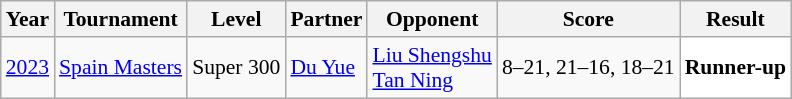<table class="sortable wikitable" style="font-size: 90%;">
<tr>
<th>Year</th>
<th>Tournament</th>
<th>Level</th>
<th>Partner</th>
<th>Opponent</th>
<th>Score</th>
<th>Result</th>
</tr>
<tr>
<td align="center"><a href='#'>2023</a></td>
<td align="left"><a href='#'>Spain Masters</a></td>
<td align="left">Super 300</td>
<td align="left"> <a href='#'>Du Yue</a></td>
<td align="left"> <a href='#'>Liu Shengshu</a><br> <a href='#'>Tan Ning</a></td>
<td align="left">8–21, 21–16, 18–21</td>
<td style="text-align:left; background:white"> <strong>Runner-up</strong></td>
</tr>
</table>
